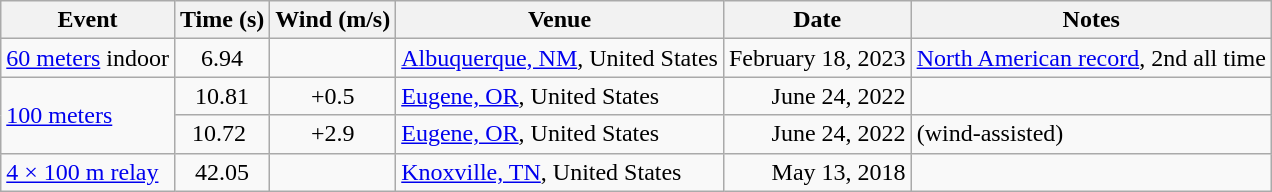<table class=wikitable>
<tr>
<th>Event</th>
<th>Time (s)</th>
<th>Wind (m/s)</th>
<th>Venue</th>
<th>Date</th>
<th>Notes</th>
</tr>
<tr>
<td><a href='#'>60 meters</a> indoor</td>
<td align=center>6.94</td>
<td></td>
<td><a href='#'>Albuquerque, NM</a>, United States</td>
<td align=right>February 18, 2023</td>
<td><a href='#'>North American record</a>, 2nd all time</td>
</tr>
<tr>
<td rowspan=2><a href='#'>100 meters</a></td>
<td align=center>10.81</td>
<td align=center>+0.5</td>
<td><a href='#'>Eugene, OR</a>, United States</td>
<td align=right>June 24, 2022</td>
<td></td>
</tr>
<tr>
<td align=center>10.72 </td>
<td align=center>+2.9</td>
<td><a href='#'>Eugene, OR</a>, United States</td>
<td align=right>June 24, 2022</td>
<td>(wind-assisted)</td>
</tr>
<tr>
<td><a href='#'>4 × 100 m relay</a></td>
<td align=center>42.05</td>
<td></td>
<td><a href='#'>Knoxville, TN</a>, United States</td>
<td align=right>May 13, 2018</td>
<td><a href='#'></a></td>
</tr>
</table>
